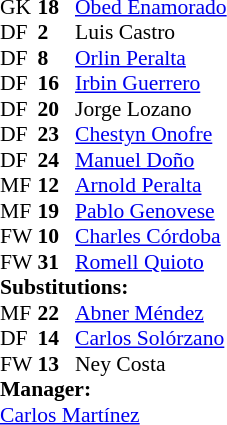<table style = "font-size: 90%" cellspacing = "0" cellpadding = "0">
<tr>
<td colspan = 4></td>
</tr>
<tr>
<th style="width:25px;"></th>
<th style="width:25px;"></th>
</tr>
<tr>
<td>GK</td>
<td><strong>18</strong></td>
<td> <a href='#'>Obed Enamorado</a></td>
</tr>
<tr>
<td>DF</td>
<td><strong>2</strong></td>
<td> Luis Castro</td>
</tr>
<tr>
<td>DF</td>
<td><strong>8</strong></td>
<td> <a href='#'>Orlin Peralta</a></td>
</tr>
<tr>
<td>DF</td>
<td><strong>16</strong></td>
<td> <a href='#'>Irbin Guerrero</a></td>
</tr>
<tr>
<td>DF</td>
<td><strong>20</strong></td>
<td> Jorge Lozano</td>
</tr>
<tr>
<td>DF</td>
<td><strong>23</strong></td>
<td> <a href='#'>Chestyn Onofre</a></td>
<td></td>
<td></td>
<td></td>
<td></td>
</tr>
<tr>
<td>DF</td>
<td><strong>24</strong></td>
<td> <a href='#'>Manuel Doño</a></td>
<td></td>
<td></td>
</tr>
<tr>
<td>MF</td>
<td><strong>12</strong></td>
<td> <a href='#'>Arnold Peralta</a></td>
<td></td>
<td></td>
</tr>
<tr>
<td>MF</td>
<td><strong>19</strong></td>
<td> <a href='#'>Pablo Genovese</a></td>
<td></td>
<td></td>
</tr>
<tr>
<td>FW</td>
<td><strong>10</strong></td>
<td> <a href='#'>Charles Córdoba</a></td>
<td></td>
<td></td>
</tr>
<tr>
<td>FW</td>
<td><strong>31</strong></td>
<td> <a href='#'>Romell Quioto</a></td>
<td></td>
<td></td>
<td></td>
<td></td>
</tr>
<tr>
<td colspan = 3><strong>Substitutions:</strong></td>
</tr>
<tr>
<td>MF</td>
<td><strong>22</strong></td>
<td> <a href='#'>Abner Méndez</a></td>
<td></td>
<td></td>
</tr>
<tr>
<td>DF</td>
<td><strong>14</strong></td>
<td> <a href='#'>Carlos Solórzano</a></td>
<td></td>
<td></td>
</tr>
<tr>
<td>FW</td>
<td><strong>13</strong></td>
<td> Ney Costa</td>
<td></td>
<td></td>
</tr>
<tr>
<td colspan = 3><strong>Manager:</strong></td>
</tr>
<tr>
<td colspan = 3> <a href='#'>Carlos Martínez</a></td>
</tr>
</table>
